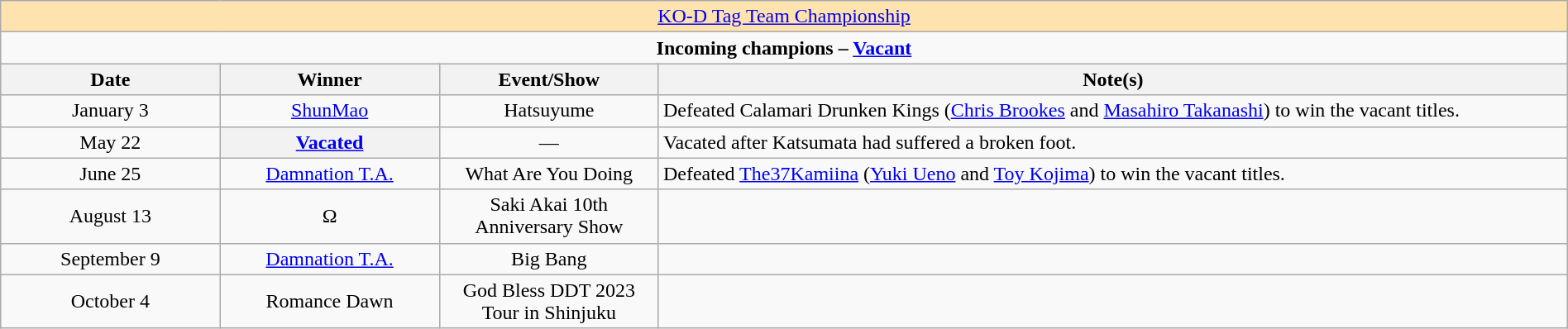<table class="wikitable" style="text-align:center; width:100%;">
<tr style="background:#ffe3af;">
<td colspan="5" style="text-align: center;"><a href='#'>KO-D Tag Team Championship</a></td>
</tr>
<tr>
<td colspan="5" style="text-align: center;"><strong>Incoming champions – <a href='#'>Vacant</a></strong></td>
</tr>
<tr>
<th width=14%>Date</th>
<th width=14%>Winner</th>
<th width=14%>Event/Show</th>
<th width=58%>Note(s)</th>
</tr>
<tr>
<td>January 3</td>
<td><a href='#'>ShunMao</a><br></td>
<td>Hatsuyume</td>
<td align=left>Defeated Calamari Drunken Kings (<a href='#'>Chris Brookes</a> and <a href='#'>Masahiro Takanashi</a>) to win the vacant titles.</td>
</tr>
<tr>
<td>May 22</td>
<th><a href='#'>Vacated</a></th>
<td>—</td>
<td align=left>Vacated after Katsumata had suffered a broken foot.</td>
</tr>
<tr>
<td>June 25</td>
<td><a href='#'>Damnation T.A.</a><br></td>
<td>What Are You Doing</td>
<td align=left>Defeated <a href='#'>The37Kamiina</a> (<a href='#'>Yuki Ueno</a> and <a href='#'>Toy Kojima</a>) to win the vacant titles.</td>
</tr>
<tr>
<td>August 13</td>
<td>Ω<br></td>
<td>Saki Akai 10th Anniversary Show</td>
<td></td>
</tr>
<tr>
<td>September 9</td>
<td><a href='#'>Damnation T.A.</a><br></td>
<td>Big Bang</td>
<td></td>
</tr>
<tr>
<td>October 4</td>
<td>Romance Dawn<br></td>
<td>God Bless DDT 2023 Tour in Shinjuku</td>
<td></td>
</tr>
</table>
